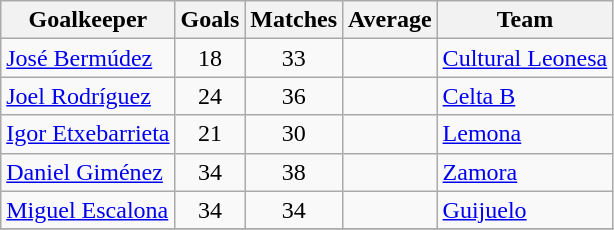<table class="wikitable sortable">
<tr>
<th>Goalkeeper</th>
<th>Goals</th>
<th>Matches</th>
<th>Average</th>
<th>Team</th>
</tr>
<tr>
<td> <a href='#'>José Bermúdez</a></td>
<td align=center>18</td>
<td align=center>33</td>
<td align=center></td>
<td><a href='#'>Cultural Leonesa</a></td>
</tr>
<tr>
<td> <a href='#'>Joel Rodríguez</a></td>
<td align=center>24</td>
<td align=center>36</td>
<td align=center></td>
<td><a href='#'>Celta B</a></td>
</tr>
<tr>
<td> <a href='#'>Igor Etxebarrieta</a></td>
<td align=center>21</td>
<td align=center>30</td>
<td align=center></td>
<td><a href='#'>Lemona</a></td>
</tr>
<tr>
<td> <a href='#'>Daniel Giménez</a></td>
<td align=center>34</td>
<td align=center>38</td>
<td align=center></td>
<td><a href='#'>Zamora</a></td>
</tr>
<tr>
<td> <a href='#'>Miguel Escalona</a></td>
<td align=center>34</td>
<td align=center>34</td>
<td align=center></td>
<td><a href='#'>Guijuelo</a></td>
</tr>
<tr>
</tr>
</table>
